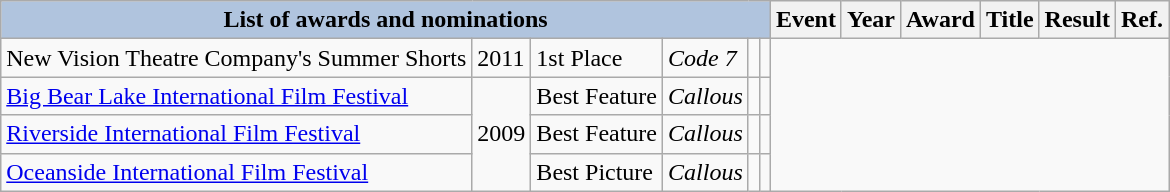<table class="wikitable">
<tr>
<th colspan="6" style="background:#B0C4DE;">List of awards and nominations</th>
<th>Event</th>
<th>Year</th>
<th>Award</th>
<th>Title</th>
<th>Result</th>
<th>Ref.</th>
</tr>
<tr>
<td>New Vision Theatre Company's Summer Shorts</td>
<td>2011</td>
<td>1st Place</td>
<td><em>Code 7</em></td>
<td></td>
<td></td>
</tr>
<tr>
<td><a href='#'>Big Bear Lake International Film Festival</a></td>
<td rowspan="3">2009</td>
<td>Best Feature</td>
<td><em>Callous</em></td>
<td></td>
<td></td>
</tr>
<tr>
<td><a href='#'>Riverside International Film Festival</a></td>
<td>Best Feature</td>
<td><em>Callous</em></td>
<td></td>
<td></td>
</tr>
<tr>
<td><a href='#'>Oceanside International Film Festival</a></td>
<td>Best Picture</td>
<td><em>Callous</em></td>
<td></td>
<td></td>
</tr>
</table>
